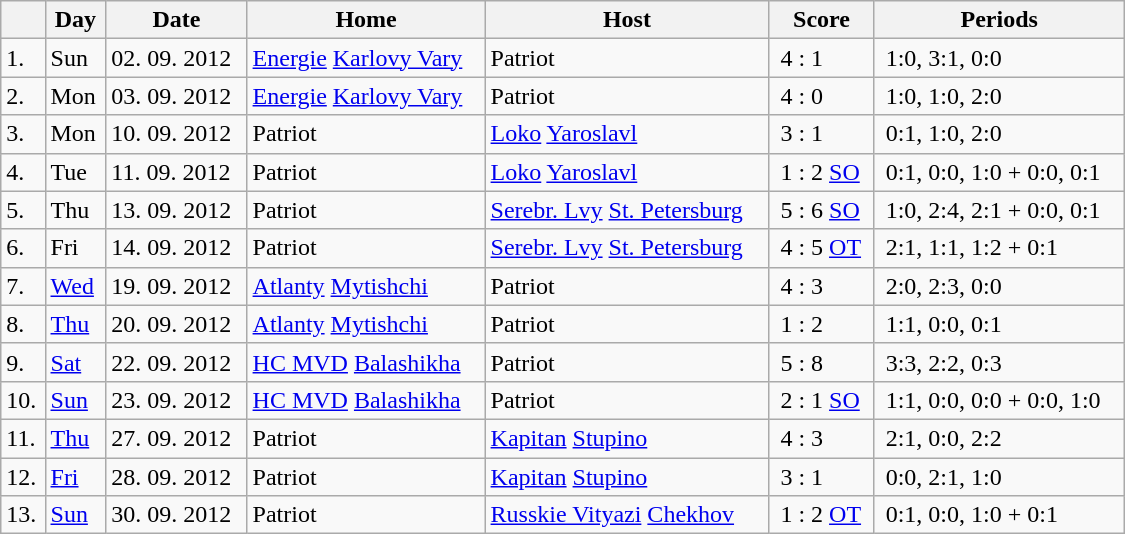<table class="wikitable" width="750" style="font-size:100%;">
<tr>
<th></th>
<th>Day</th>
<th>Date</th>
<th>Home</th>
<th>Host</th>
<th>Score</th>
<th>Periods</th>
</tr>
<tr>
<td>1.</td>
<td>Sun</td>
<td>02. 09. 2012</td>
<td> <a href='#'>Energie</a> <a href='#'>Karlovy Vary</a></td>
<td> Patriot</td>
<td> 4 : 1</td>
<td> 1:0, 3:1, 0:0</td>
</tr>
<tr>
<td>2.</td>
<td>Mon</td>
<td>03. 09. 2012</td>
<td> <a href='#'>Energie</a> <a href='#'>Karlovy Vary</a></td>
<td> Patriot</td>
<td> 4 : 0</td>
<td> 1:0, 1:0, 2:0</td>
</tr>
<tr>
<td>3.</td>
<td>Mon</td>
<td>10. 09. 2012</td>
<td> Patriot</td>
<td> <a href='#'>Loko</a> <a href='#'>Yaroslavl</a></td>
<td> 3 : 1</td>
<td> 0:1, 1:0, 2:0</td>
</tr>
<tr>
<td>4.</td>
<td>Tue</td>
<td>11. 09. 2012</td>
<td> Patriot</td>
<td> <a href='#'>Loko</a> <a href='#'>Yaroslavl</a></td>
<td> 1 : 2 <a href='#'>SO</a></td>
<td> 0:1, 0:0, 1:0 + 0:0, 0:1</td>
</tr>
<tr>
<td>5.</td>
<td>Thu</td>
<td>13. 09. 2012</td>
<td> Patriot</td>
<td> <a href='#'>Serebr. Lvy</a> <a href='#'>St. Petersburg</a></td>
<td> 5 : 6 <a href='#'>SO</a></td>
<td> 1:0, 2:4, 2:1 + 0:0, 0:1</td>
</tr>
<tr>
<td>6.</td>
<td>Fri</td>
<td>14. 09. 2012</td>
<td> Patriot</td>
<td> <a href='#'>Serebr. Lvy</a> <a href='#'>St. Petersburg</a></td>
<td> 4 : 5 <a href='#'>OT</a></td>
<td> 2:1, 1:1, 1:2 + 0:1</td>
</tr>
<tr>
<td>7.</td>
<td><a href='#'>Wed</a></td>
<td>19. 09. 2012</td>
<td> <a href='#'>Atlanty</a> <a href='#'>Mytishchi</a></td>
<td> Patriot</td>
<td> 4 : 3</td>
<td> 2:0, 2:3, 0:0</td>
</tr>
<tr>
<td>8.</td>
<td><a href='#'>Thu</a></td>
<td>20. 09. 2012</td>
<td> <a href='#'>Atlanty</a> <a href='#'>Mytishchi</a></td>
<td> Patriot</td>
<td> 1 : 2</td>
<td> 1:1, 0:0, 0:1</td>
</tr>
<tr>
<td>9.</td>
<td><a href='#'>Sat</a></td>
<td>22. 09. 2012</td>
<td> <a href='#'>HC MVD</a> <a href='#'>Balashikha</a></td>
<td> Patriot</td>
<td> 5 : 8</td>
<td> 3:3, 2:2, 0:3</td>
</tr>
<tr>
<td>10.</td>
<td><a href='#'>Sun</a></td>
<td>23. 09. 2012</td>
<td> <a href='#'>HC MVD</a> <a href='#'>Balashikha</a></td>
<td> Patriot</td>
<td> 2 : 1 <a href='#'>SO</a></td>
<td> 1:1, 0:0, 0:0 + 0:0, 1:0</td>
</tr>
<tr>
<td>11.</td>
<td><a href='#'>Thu</a></td>
<td>27. 09. 2012</td>
<td> Patriot</td>
<td> <a href='#'>Kapitan</a> <a href='#'>Stupino</a></td>
<td> 4 : 3</td>
<td> 2:1, 0:0, 2:2</td>
</tr>
<tr>
<td>12.</td>
<td><a href='#'>Fri</a></td>
<td>28. 09. 2012</td>
<td> Patriot</td>
<td> <a href='#'>Kapitan</a> <a href='#'>Stupino</a></td>
<td> 3 : 1</td>
<td> 0:0, 2:1, 1:0</td>
</tr>
<tr>
<td>13.</td>
<td><a href='#'>Sun</a></td>
<td>30. 09. 2012</td>
<td> Patriot</td>
<td> <a href='#'>Russkie Vityazi</a> <a href='#'>Chekhov</a></td>
<td> 1 : 2 <a href='#'>OT</a></td>
<td> 0:1, 0:0, 1:0 + 0:1</td>
</tr>
</table>
